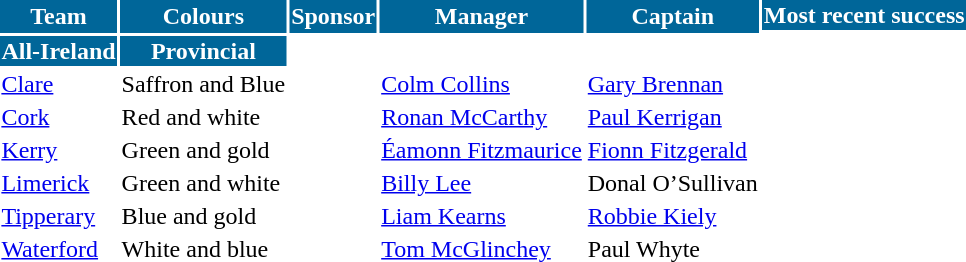<table cellpadding="1" style="margin:1em auto;">
<tr style="background:#069; color:white;">
<th rowspan="2">Team</th>
<th rowspan="2">Colours</th>
<th rowspan="2">Sponsor</th>
<th rowspan="2">Manager</th>
<th rowspan="2">Captain</th>
<th colspan="2">Most recent success</th>
</tr>
<tr>
</tr>
<tr style="background:#069; color:white;">
<th>All-Ireland</th>
<th>Provincial</th>
</tr>
<tr>
<td><a href='#'>Clare</a></td>
<td> Saffron and Blue</td>
<td></td>
<td><a href='#'>Colm Collins</a></td>
<td><a href='#'>Gary Brennan</a></td>
<td></td>
<td></td>
</tr>
<tr>
<td><a href='#'>Cork</a></td>
<td> Red and white</td>
<td></td>
<td><a href='#'>Ronan McCarthy</a></td>
<td><a href='#'>Paul Kerrigan</a></td>
<td></td>
<td></td>
</tr>
<tr>
<td><a href='#'>Kerry</a></td>
<td> Green and gold</td>
<td></td>
<td><a href='#'>Éamonn Fitzmaurice</a></td>
<td><a href='#'>Fionn Fitzgerald</a></td>
<td></td>
<td></td>
</tr>
<tr>
<td><a href='#'>Limerick</a></td>
<td> Green and white</td>
<td></td>
<td><a href='#'>Billy Lee</a></td>
<td>Donal O’Sullivan</td>
<td></td>
<td></td>
</tr>
<tr>
<td><a href='#'>Tipperary</a></td>
<td> Blue and gold</td>
<td></td>
<td><a href='#'>Liam Kearns</a></td>
<td><a href='#'>Robbie Kiely</a></td>
<td></td>
<td></td>
</tr>
<tr>
<td><a href='#'>Waterford</a></td>
<td> White and blue</td>
<td></td>
<td><a href='#'>Tom McGlinchey</a></td>
<td>Paul Whyte</td>
<td></td>
<td></td>
</tr>
</table>
